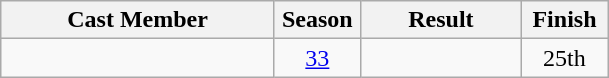<table class="wikitable sortable" style="text-align: center">
<tr>
<th width=175>Cast Member</th>
<th width=050>Season</th>
<th width=100>Result</th>
<th width=050>Finish</th>
</tr>
<tr>
<td><strong></strong><br></td>
<td><a href='#'>33</a></td>
<td></td>
<td>25th</td>
</tr>
</table>
